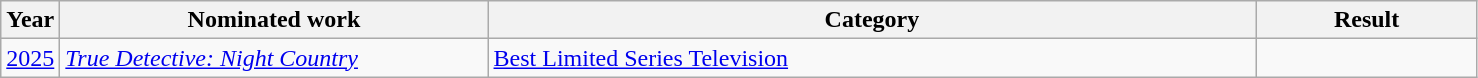<table class=wikitable>
<tr>
<th width=4%>Year</th>
<th width=29%>Nominated work</th>
<th width=52%>Category</th>
<th width=15%>Result</th>
</tr>
<tr>
<td align=center><a href='#'>2025</a></td>
<td><em><a href='#'>True Detective: Night Country</a></em></td>
<td><a href='#'>Best Limited Series Television</a></td>
<td></td>
</tr>
</table>
